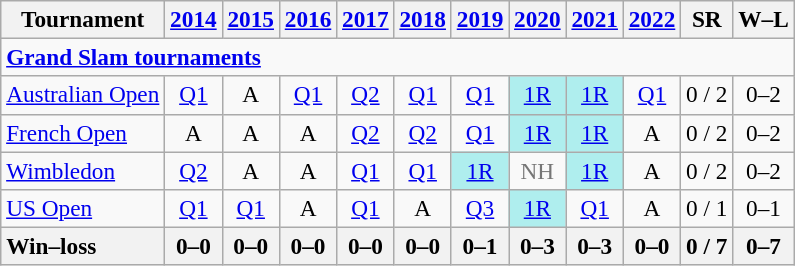<table class=wikitable style=text-align:center;font-size:97%>
<tr>
<th>Tournament</th>
<th><a href='#'>2014</a></th>
<th><a href='#'>2015</a></th>
<th><a href='#'>2016</a></th>
<th><a href='#'>2017</a></th>
<th><a href='#'>2018</a></th>
<th><a href='#'>2019</a></th>
<th><a href='#'>2020</a></th>
<th><a href='#'>2021</a></th>
<th><a href='#'>2022</a></th>
<th>SR</th>
<th>W–L</th>
</tr>
<tr>
<td colspan="12" align="left"><strong><a href='#'>Grand Slam tournaments</a></strong></td>
</tr>
<tr>
<td align=left><a href='#'>Australian Open</a></td>
<td><a href='#'>Q1</a></td>
<td>A</td>
<td><a href='#'>Q1</a></td>
<td><a href='#'>Q2</a></td>
<td><a href='#'>Q1</a></td>
<td><a href='#'>Q1</a></td>
<td bgcolor=afeeee><a href='#'>1R</a></td>
<td bgcolor=afeeee><a href='#'>1R</a></td>
<td><a href='#'>Q1</a></td>
<td>0 / 2</td>
<td>0–2</td>
</tr>
<tr>
<td align=left><a href='#'>French Open</a></td>
<td>A</td>
<td>A</td>
<td>A</td>
<td><a href='#'>Q2</a></td>
<td><a href='#'>Q2</a></td>
<td><a href='#'>Q1</a></td>
<td bgcolor=afeeee><a href='#'>1R</a></td>
<td bgcolor=afeeee><a href='#'>1R</a></td>
<td>A</td>
<td>0 / 2</td>
<td>0–2</td>
</tr>
<tr>
<td align=left><a href='#'>Wimbledon</a></td>
<td><a href='#'>Q2</a></td>
<td>A</td>
<td>A</td>
<td><a href='#'>Q1</a></td>
<td><a href='#'>Q1</a></td>
<td bgcolor=afeeee><a href='#'>1R</a></td>
<td style=color:#767676>NH</td>
<td bgcolor=afeeee><a href='#'>1R</a></td>
<td>A</td>
<td>0 / 2</td>
<td>0–2</td>
</tr>
<tr>
<td align=left><a href='#'>US Open</a></td>
<td><a href='#'>Q1</a></td>
<td><a href='#'>Q1</a></td>
<td>A</td>
<td><a href='#'>Q1</a></td>
<td>A</td>
<td><a href='#'>Q3</a></td>
<td bgcolor=afeeee><a href='#'>1R</a></td>
<td><a href='#'>Q1</a></td>
<td>A</td>
<td>0 / 1</td>
<td>0–1</td>
</tr>
<tr>
<th style=text-align:left>Win–loss</th>
<th>0–0</th>
<th>0–0</th>
<th>0–0</th>
<th>0–0</th>
<th>0–0</th>
<th>0–1</th>
<th>0–3</th>
<th>0–3</th>
<th>0–0</th>
<th>0 / 7</th>
<th>0–7</th>
</tr>
</table>
